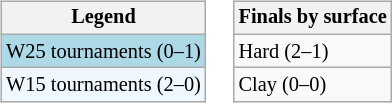<table>
<tr valign=top>
<td><br><table class="wikitable" style="font-size:85%">
<tr>
<th>Legend</th>
</tr>
<tr style="background:lightblue;">
<td>W25 tournaments (0–1)</td>
</tr>
<tr style="background:#f0f8ff;">
<td>W15 tournaments (2–0)</td>
</tr>
</table>
</td>
<td><br><table class="wikitable" style="font-size:85%">
<tr>
<th>Finals by surface</th>
</tr>
<tr>
<td>Hard (2–1)</td>
</tr>
<tr>
<td>Clay (0–0)</td>
</tr>
</table>
</td>
</tr>
</table>
